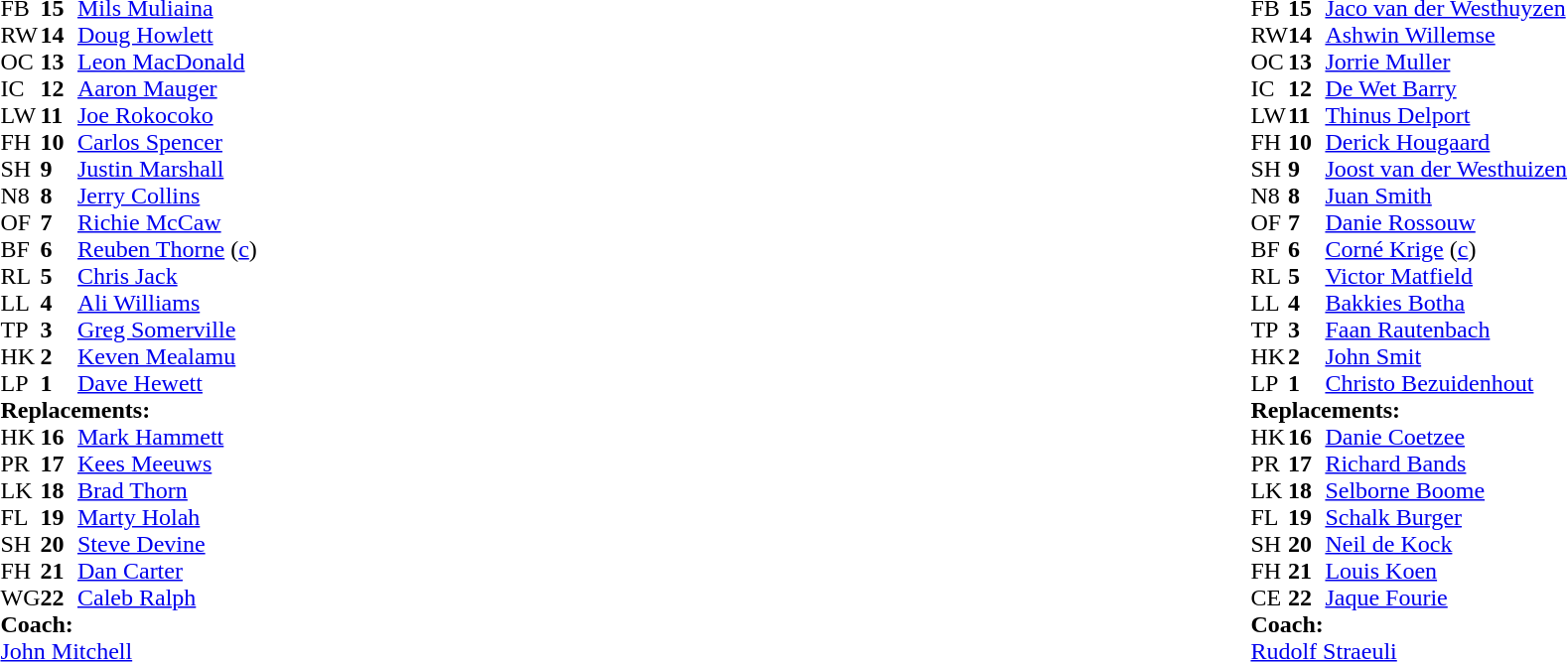<table style="width:100%">
<tr>
<td style="vertical-align:top;width:50%"><br><table cellspacing="0" cellpadding="0">
<tr>
<th width="25"></th>
<th width="25"></th>
</tr>
<tr>
<td>FB</td>
<td><strong>15</strong></td>
<td><a href='#'>Mils Muliaina</a></td>
</tr>
<tr>
<td>RW</td>
<td><strong>14</strong></td>
<td><a href='#'>Doug Howlett</a></td>
</tr>
<tr>
<td>OC</td>
<td><strong>13</strong></td>
<td><a href='#'>Leon MacDonald</a></td>
</tr>
<tr>
<td>IC</td>
<td><strong>12</strong></td>
<td><a href='#'>Aaron Mauger</a></td>
</tr>
<tr>
<td>LW</td>
<td><strong>11</strong></td>
<td><a href='#'>Joe Rokocoko</a></td>
</tr>
<tr>
<td>FH</td>
<td><strong>10</strong></td>
<td><a href='#'>Carlos Spencer</a></td>
</tr>
<tr>
<td>SH</td>
<td><strong>9</strong></td>
<td><a href='#'>Justin Marshall</a></td>
</tr>
<tr>
<td>N8</td>
<td><strong>8</strong></td>
<td><a href='#'>Jerry Collins</a></td>
</tr>
<tr>
<td>OF</td>
<td><strong>7</strong></td>
<td><a href='#'>Richie McCaw</a></td>
</tr>
<tr>
<td>BF</td>
<td><strong>6</strong></td>
<td><a href='#'>Reuben Thorne</a> (<a href='#'>c</a>)</td>
</tr>
<tr>
<td>RL</td>
<td><strong>5</strong></td>
<td><a href='#'>Chris Jack</a></td>
</tr>
<tr>
<td>LL</td>
<td><strong>4</strong></td>
<td><a href='#'>Ali Williams</a></td>
</tr>
<tr>
<td>TP</td>
<td><strong>3</strong></td>
<td><a href='#'>Greg Somerville</a></td>
</tr>
<tr>
<td>HK</td>
<td><strong>2</strong></td>
<td><a href='#'>Keven Mealamu</a></td>
</tr>
<tr>
<td>LP</td>
<td><strong>1</strong></td>
<td><a href='#'>Dave Hewett</a></td>
</tr>
<tr>
<td colspan="3"><strong>Replacements:</strong></td>
</tr>
<tr>
<td>HK</td>
<td><strong>16</strong></td>
<td><a href='#'>Mark Hammett</a></td>
</tr>
<tr>
<td>PR</td>
<td><strong>17</strong></td>
<td><a href='#'>Kees Meeuws</a></td>
</tr>
<tr>
<td>LK</td>
<td><strong>18</strong></td>
<td><a href='#'>Brad Thorn</a></td>
</tr>
<tr>
<td>FL</td>
<td><strong>19</strong></td>
<td><a href='#'>Marty Holah</a></td>
</tr>
<tr>
<td>SH</td>
<td><strong>20</strong></td>
<td><a href='#'>Steve Devine</a></td>
</tr>
<tr>
<td>FH</td>
<td><strong>21</strong></td>
<td><a href='#'>Dan Carter</a></td>
</tr>
<tr>
<td>WG</td>
<td><strong>22</strong></td>
<td><a href='#'>Caleb Ralph</a></td>
</tr>
<tr>
<td colspan="3"><strong>Coach:</strong></td>
</tr>
<tr>
<td colspan="3"><a href='#'>John Mitchell</a></td>
</tr>
</table>
</td>
<td style="vertical-align:top"></td>
<td style="vertical-align:top;width:50%"><br><table cellspacing="0" cellpadding="0" style="margin:auto">
<tr>
<th width="25"></th>
<th width="25"></th>
</tr>
<tr>
<td>FB</td>
<td><strong>15</strong></td>
<td><a href='#'>Jaco van der Westhuyzen</a></td>
</tr>
<tr>
<td>RW</td>
<td><strong>14</strong></td>
<td><a href='#'>Ashwin Willemse</a></td>
</tr>
<tr>
<td>OC</td>
<td><strong>13</strong></td>
<td><a href='#'>Jorrie Muller</a></td>
</tr>
<tr>
<td>IC</td>
<td><strong>12</strong></td>
<td><a href='#'>De Wet Barry</a></td>
</tr>
<tr>
<td>LW</td>
<td><strong>11</strong></td>
<td><a href='#'>Thinus Delport</a></td>
</tr>
<tr>
<td>FH</td>
<td><strong>10</strong></td>
<td><a href='#'>Derick Hougaard</a></td>
</tr>
<tr>
<td>SH</td>
<td><strong>9</strong></td>
<td><a href='#'>Joost van der Westhuizen</a></td>
</tr>
<tr>
<td>N8</td>
<td><strong>8</strong></td>
<td><a href='#'>Juan Smith</a></td>
</tr>
<tr>
<td>OF</td>
<td><strong>7</strong></td>
<td><a href='#'>Danie Rossouw</a></td>
</tr>
<tr>
<td>BF</td>
<td><strong>6</strong></td>
<td><a href='#'>Corné Krige</a> (<a href='#'>c</a>)</td>
</tr>
<tr>
<td>RL</td>
<td><strong>5</strong></td>
<td><a href='#'>Victor Matfield</a></td>
</tr>
<tr>
<td>LL</td>
<td><strong>4</strong></td>
<td><a href='#'>Bakkies Botha</a></td>
</tr>
<tr>
<td>TP</td>
<td><strong>3</strong></td>
<td><a href='#'>Faan Rautenbach</a></td>
</tr>
<tr>
<td>HK</td>
<td><strong>2</strong></td>
<td><a href='#'>John Smit</a></td>
</tr>
<tr>
<td>LP</td>
<td><strong>1</strong></td>
<td><a href='#'>Christo Bezuidenhout</a></td>
</tr>
<tr>
<td colspan="3"><strong>Replacements:</strong></td>
</tr>
<tr>
<td>HK</td>
<td><strong>16</strong></td>
<td><a href='#'>Danie Coetzee</a></td>
</tr>
<tr>
<td>PR</td>
<td><strong>17</strong></td>
<td><a href='#'>Richard Bands</a></td>
</tr>
<tr>
<td>LK</td>
<td><strong>18</strong></td>
<td><a href='#'>Selborne Boome</a></td>
</tr>
<tr>
<td>FL</td>
<td><strong>19</strong></td>
<td><a href='#'>Schalk Burger</a></td>
</tr>
<tr>
<td>SH</td>
<td><strong>20</strong></td>
<td><a href='#'>Neil de Kock</a></td>
</tr>
<tr>
<td>FH</td>
<td><strong>21</strong></td>
<td><a href='#'>Louis Koen</a></td>
</tr>
<tr>
<td>CE</td>
<td><strong>22</strong></td>
<td><a href='#'>Jaque Fourie</a></td>
</tr>
<tr>
<td colspan="3"><strong>Coach:</strong></td>
</tr>
<tr>
<td colspan="3"><a href='#'>Rudolf Straeuli</a></td>
</tr>
</table>
</td>
</tr>
</table>
